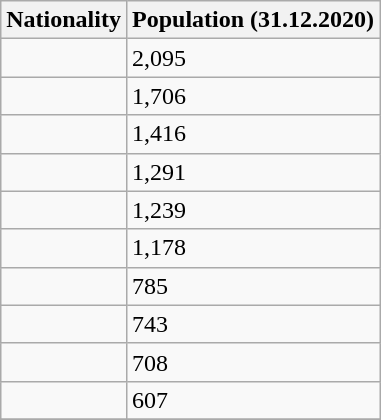<table class="wikitable floatright">
<tr \>
<th>Nationality</th>
<th>Population (31.12.2020)</th>
</tr>
<tr>
<td></td>
<td>2,095</td>
</tr>
<tr>
<td></td>
<td>1,706</td>
</tr>
<tr>
<td></td>
<td>1,416</td>
</tr>
<tr>
<td></td>
<td>1,291</td>
</tr>
<tr>
<td></td>
<td>1,239</td>
</tr>
<tr>
<td></td>
<td>1,178</td>
</tr>
<tr>
<td></td>
<td>785</td>
</tr>
<tr>
<td></td>
<td>743</td>
</tr>
<tr>
<td></td>
<td>708</td>
</tr>
<tr>
<td></td>
<td>607</td>
</tr>
<tr>
</tr>
</table>
